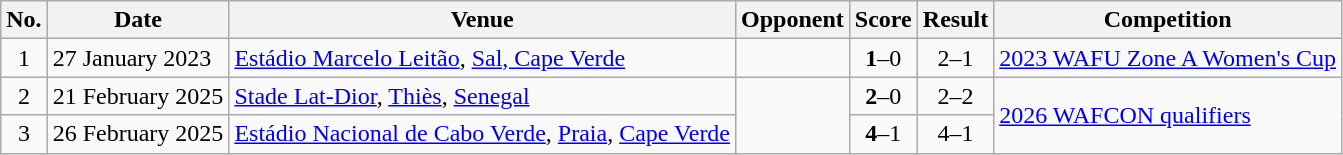<table class="wikitable sortable">
<tr>
<th scope="col">No.</th>
<th scope="col">Date</th>
<th scope="col">Venue</th>
<th scope="col">Opponent</th>
<th scope="col">Score</th>
<th scope="col">Result</th>
<th scope="col">Competition</th>
</tr>
<tr>
<td align="center">1</td>
<td>27 January 2023</td>
<td><a href='#'>Estádio Marcelo Leitão</a>, <a href='#'>Sal, Cape Verde</a></td>
<td></td>
<td align="center"><strong>1</strong>–0</td>
<td align="center">2–1</td>
<td><a href='#'>2023 WAFU Zone A Women's Cup</a></td>
</tr>
<tr>
<td align="center">2</td>
<td>21 February 2025</td>
<td><a href='#'>Stade Lat-Dior</a>, <a href='#'>Thiès</a>, <a href='#'>Senegal</a></td>
<td rowspan=2></td>
<td align="center"><strong>2</strong>–0</td>
<td align="center">2–2</td>
<td rowspan=2><a href='#'>2026 WAFCON qualifiers</a></td>
</tr>
<tr>
<td align="center">3</td>
<td>26 February 2025</td>
<td><a href='#'>Estádio Nacional de Cabo Verde</a>, <a href='#'>Praia</a>, <a href='#'>Cape Verde</a></td>
<td align="center"><strong>4</strong>–1</td>
<td align="center">4–1</td>
</tr>
</table>
